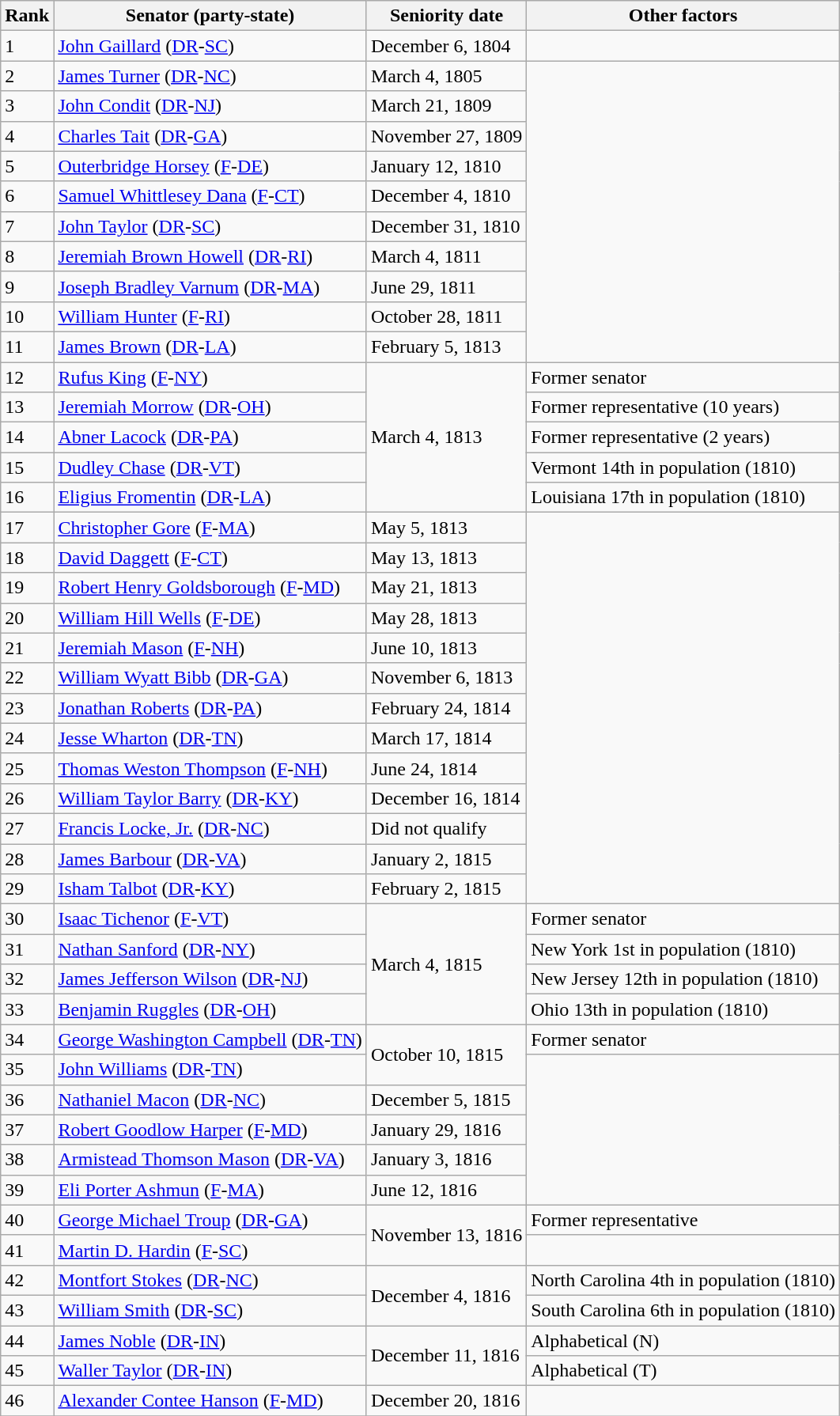<table class=wikitable>
<tr valign=bottom>
<th>Rank</th>
<th>Senator (party-state)</th>
<th>Seniority date</th>
<th>Other factors</th>
</tr>
<tr>
<td>1</td>
<td><a href='#'>John Gaillard</a> (<a href='#'>DR</a>-<a href='#'>SC</a>)</td>
<td>December 6, 1804</td>
<td></td>
</tr>
<tr>
<td>2</td>
<td><a href='#'>James Turner</a> (<a href='#'>DR</a>-<a href='#'>NC</a>)</td>
<td>March 4, 1805</td>
</tr>
<tr>
<td>3</td>
<td><a href='#'>John Condit</a> (<a href='#'>DR</a>-<a href='#'>NJ</a>)</td>
<td>March 21, 1809</td>
</tr>
<tr>
<td>4</td>
<td><a href='#'>Charles Tait</a> (<a href='#'>DR</a>-<a href='#'>GA</a>)</td>
<td>November 27, 1809</td>
</tr>
<tr>
<td>5</td>
<td><a href='#'>Outerbridge Horsey</a> (<a href='#'>F</a>-<a href='#'>DE</a>)</td>
<td>January 12, 1810</td>
</tr>
<tr>
<td>6</td>
<td><a href='#'>Samuel Whittlesey Dana</a> (<a href='#'>F</a>-<a href='#'>CT</a>)</td>
<td>December 4, 1810</td>
</tr>
<tr>
<td>7</td>
<td><a href='#'>John Taylor</a> (<a href='#'>DR</a>-<a href='#'>SC</a>)</td>
<td>December 31, 1810</td>
</tr>
<tr>
<td>8</td>
<td><a href='#'>Jeremiah Brown Howell</a> (<a href='#'>DR</a>-<a href='#'>RI</a>)</td>
<td>March 4, 1811</td>
</tr>
<tr>
<td>9</td>
<td><a href='#'>Joseph Bradley Varnum</a> (<a href='#'>DR</a>-<a href='#'>MA</a>)</td>
<td>June 29, 1811</td>
</tr>
<tr>
<td>10</td>
<td><a href='#'>William Hunter</a> (<a href='#'>F</a>-<a href='#'>RI</a>)</td>
<td>October 28, 1811</td>
</tr>
<tr>
<td>11</td>
<td><a href='#'>James Brown</a> (<a href='#'>DR</a>-<a href='#'>LA</a>)</td>
<td>February 5, 1813</td>
</tr>
<tr>
<td>12</td>
<td><a href='#'>Rufus King</a> (<a href='#'>F</a>-<a href='#'>NY</a>)</td>
<td rowspan=5>March 4, 1813</td>
<td>Former senator</td>
</tr>
<tr>
<td>13</td>
<td><a href='#'>Jeremiah Morrow</a> (<a href='#'>DR</a>-<a href='#'>OH</a>)</td>
<td>Former representative (10 years)</td>
</tr>
<tr>
<td>14</td>
<td><a href='#'>Abner Lacock</a> (<a href='#'>DR</a>-<a href='#'>PA</a>)</td>
<td>Former representative (2 years)</td>
</tr>
<tr>
<td>15</td>
<td><a href='#'>Dudley Chase</a> (<a href='#'>DR</a>-<a href='#'>VT</a>)</td>
<td>Vermont 14th in population (1810)</td>
</tr>
<tr>
<td>16</td>
<td><a href='#'>Eligius Fromentin</a> (<a href='#'>DR</a>-<a href='#'>LA</a>)</td>
<td>Louisiana 17th in population (1810)</td>
</tr>
<tr>
<td>17</td>
<td><a href='#'>Christopher Gore</a> (<a href='#'>F</a>-<a href='#'>MA</a>)</td>
<td>May 5, 1813</td>
</tr>
<tr>
<td>18</td>
<td><a href='#'>David Daggett</a> (<a href='#'>F</a>-<a href='#'>CT</a>)</td>
<td>May 13, 1813</td>
</tr>
<tr>
<td>19</td>
<td><a href='#'>Robert Henry Goldsborough</a> (<a href='#'>F</a>-<a href='#'>MD</a>)</td>
<td>May 21, 1813</td>
</tr>
<tr>
<td>20</td>
<td><a href='#'>William Hill Wells</a> (<a href='#'>F</a>-<a href='#'>DE</a>)</td>
<td>May 28, 1813</td>
</tr>
<tr>
<td>21</td>
<td><a href='#'>Jeremiah Mason</a> (<a href='#'>F</a>-<a href='#'>NH</a>)</td>
<td>June 10, 1813</td>
</tr>
<tr>
<td>22</td>
<td><a href='#'>William Wyatt Bibb</a> (<a href='#'>DR</a>-<a href='#'>GA</a>)</td>
<td>November 6, 1813</td>
</tr>
<tr>
<td>23</td>
<td><a href='#'>Jonathan Roberts</a> (<a href='#'>DR</a>-<a href='#'>PA</a>)</td>
<td>February 24, 1814</td>
</tr>
<tr>
<td>24</td>
<td><a href='#'>Jesse Wharton</a> (<a href='#'>DR</a>-<a href='#'>TN</a>)</td>
<td>March 17, 1814</td>
</tr>
<tr>
<td>25</td>
<td><a href='#'>Thomas Weston Thompson</a> (<a href='#'>F</a>-<a href='#'>NH</a>)</td>
<td>June 24, 1814</td>
</tr>
<tr>
<td>26</td>
<td><a href='#'>William Taylor Barry</a> (<a href='#'>DR</a>-<a href='#'>KY</a>)</td>
<td>December 16, 1814</td>
</tr>
<tr>
<td>27</td>
<td><a href='#'>Francis Locke, Jr.</a> (<a href='#'>DR</a>-<a href='#'>NC</a>)</td>
<td>Did not qualify</td>
</tr>
<tr>
<td>28</td>
<td><a href='#'>James Barbour</a> (<a href='#'>DR</a>-<a href='#'>VA</a>)</td>
<td>January 2, 1815</td>
</tr>
<tr>
<td>29</td>
<td><a href='#'>Isham Talbot</a> (<a href='#'>DR</a>-<a href='#'>KY</a>)</td>
<td>February 2, 1815</td>
</tr>
<tr>
<td>30</td>
<td><a href='#'>Isaac Tichenor</a> (<a href='#'>F</a>-<a href='#'>VT</a>)</td>
<td rowspan=4>March 4, 1815</td>
<td>Former senator</td>
</tr>
<tr>
<td>31</td>
<td><a href='#'>Nathan Sanford</a> (<a href='#'>DR</a>-<a href='#'>NY</a>)</td>
<td>New York 1st in population (1810)</td>
</tr>
<tr>
<td>32</td>
<td><a href='#'>James Jefferson Wilson</a> (<a href='#'>DR</a>-<a href='#'>NJ</a>)</td>
<td>New Jersey 12th in population (1810)</td>
</tr>
<tr>
<td>33</td>
<td><a href='#'>Benjamin Ruggles</a> (<a href='#'>DR</a>-<a href='#'>OH</a>)</td>
<td>Ohio 13th in population (1810)</td>
</tr>
<tr>
<td>34</td>
<td><a href='#'>George Washington Campbell</a> (<a href='#'>DR</a>-<a href='#'>TN</a>)</td>
<td rowspan=2>October 10, 1815</td>
<td>Former senator</td>
</tr>
<tr>
<td>35</td>
<td><a href='#'>John Williams</a> (<a href='#'>DR</a>-<a href='#'>TN</a>)</td>
</tr>
<tr>
<td>36</td>
<td><a href='#'>Nathaniel Macon</a> (<a href='#'>DR</a>-<a href='#'>NC</a>)</td>
<td>December 5, 1815</td>
</tr>
<tr>
<td>37</td>
<td><a href='#'>Robert Goodlow Harper</a> (<a href='#'>F</a>-<a href='#'>MD</a>)</td>
<td>January 29, 1816</td>
</tr>
<tr>
<td>38</td>
<td><a href='#'>Armistead Thomson Mason</a> (<a href='#'>DR</a>-<a href='#'>VA</a>)</td>
<td>January 3, 1816</td>
</tr>
<tr>
<td>39</td>
<td><a href='#'>Eli Porter Ashmun</a> (<a href='#'>F</a>-<a href='#'>MA</a>)</td>
<td>June 12, 1816</td>
</tr>
<tr>
<td>40</td>
<td><a href='#'>George Michael Troup</a> (<a href='#'>DR</a>-<a href='#'>GA</a>)</td>
<td rowspan=2>November 13, 1816</td>
<td>Former representative</td>
</tr>
<tr>
<td>41</td>
<td><a href='#'>Martin D. Hardin</a> (<a href='#'>F</a>-<a href='#'>SC</a>)</td>
</tr>
<tr>
<td>42</td>
<td><a href='#'>Montfort Stokes</a> (<a href='#'>DR</a>-<a href='#'>NC</a>)</td>
<td rowspan=2>December 4, 1816</td>
<td>North Carolina 4th in population (1810)</td>
</tr>
<tr>
<td>43</td>
<td><a href='#'>William Smith</a> (<a href='#'>DR</a>-<a href='#'>SC</a>)</td>
<td>South Carolina 6th in population (1810)</td>
</tr>
<tr>
<td>44</td>
<td><a href='#'>James Noble</a> (<a href='#'>DR</a>-<a href='#'>IN</a>)</td>
<td rowspan=2>December 11, 1816</td>
<td>Alphabetical (N)</td>
</tr>
<tr>
<td>45</td>
<td><a href='#'>Waller Taylor</a> (<a href='#'>DR</a>-<a href='#'>IN</a>)</td>
<td>Alphabetical (T)</td>
</tr>
<tr>
<td>46</td>
<td><a href='#'>Alexander Contee Hanson</a> (<a href='#'>F</a>-<a href='#'>MD</a>)</td>
<td>December 20, 1816</td>
</tr>
<tr>
</tr>
</table>
